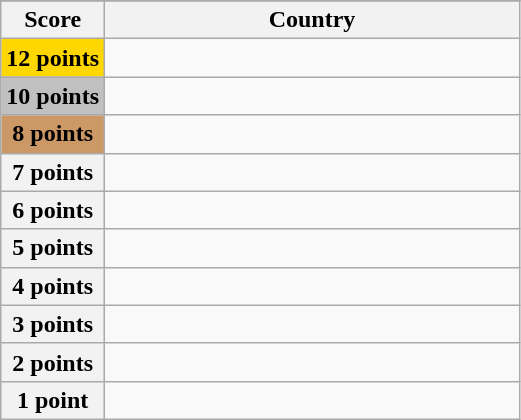<table class="wikitable">
<tr>
</tr>
<tr>
<th scope="col" width="20%">Score</th>
<th scope="col">Country</th>
</tr>
<tr>
<th scope="row" style="background:gold">12 points</th>
<td></td>
</tr>
<tr>
<th scope="row" style="background:silver">10 points</th>
<td></td>
</tr>
<tr>
<th scope="row" style="background:#CC9966">8 points</th>
<td></td>
</tr>
<tr>
<th scope="row">7 points</th>
<td></td>
</tr>
<tr>
<th scope="row">6 points</th>
<td></td>
</tr>
<tr>
<th scope="row">5 points</th>
<td></td>
</tr>
<tr>
<th scope="row">4 points</th>
<td></td>
</tr>
<tr>
<th scope="row">3 points</th>
<td></td>
</tr>
<tr>
<th scope="row">2 points</th>
<td></td>
</tr>
<tr>
<th scope="row">1 point</th>
<td></td>
</tr>
</table>
